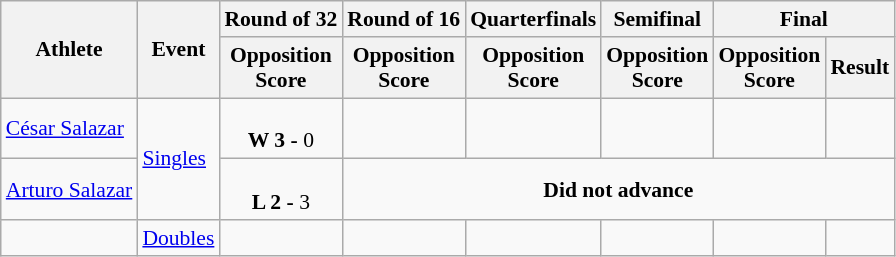<table class="wikitable" border="1" style="font-size:90%">
<tr>
<th rowspan=2>Athlete</th>
<th rowspan=2>Event</th>
<th>Round of 32</th>
<th>Round of 16</th>
<th>Quarterfinals</th>
<th>Semifinal</th>
<th colspan=2>Final</th>
</tr>
<tr>
<th>Opposition<br>Score</th>
<th>Opposition<br>Score</th>
<th>Opposition<br>Score</th>
<th>Opposition<br>Score</th>
<th>Opposition<br>Score</th>
<th>Result</th>
</tr>
<tr>
<td><a href='#'>César Salazar</a></td>
<td rowspan=2><a href='#'>Singles</a></td>
<td align=center><br> <strong>W 3 -</strong> 0</td>
<td align=center></td>
<td align=center></td>
<td align=center></td>
<td align=center></td>
<td align=center></td>
</tr>
<tr>
<td><a href='#'>Arturo Salazar</a></td>
<td align=center><br> <strong>L 2 -</strong> 3</td>
<td align=center colspan=5><strong>Did not advance</strong></td>
</tr>
<tr>
<td></td>
<td><a href='#'>Doubles</a></td>
<td></td>
<td></td>
<td align=center></td>
<td align=center></td>
<td align=center></td>
<td align=center></td>
</tr>
</table>
